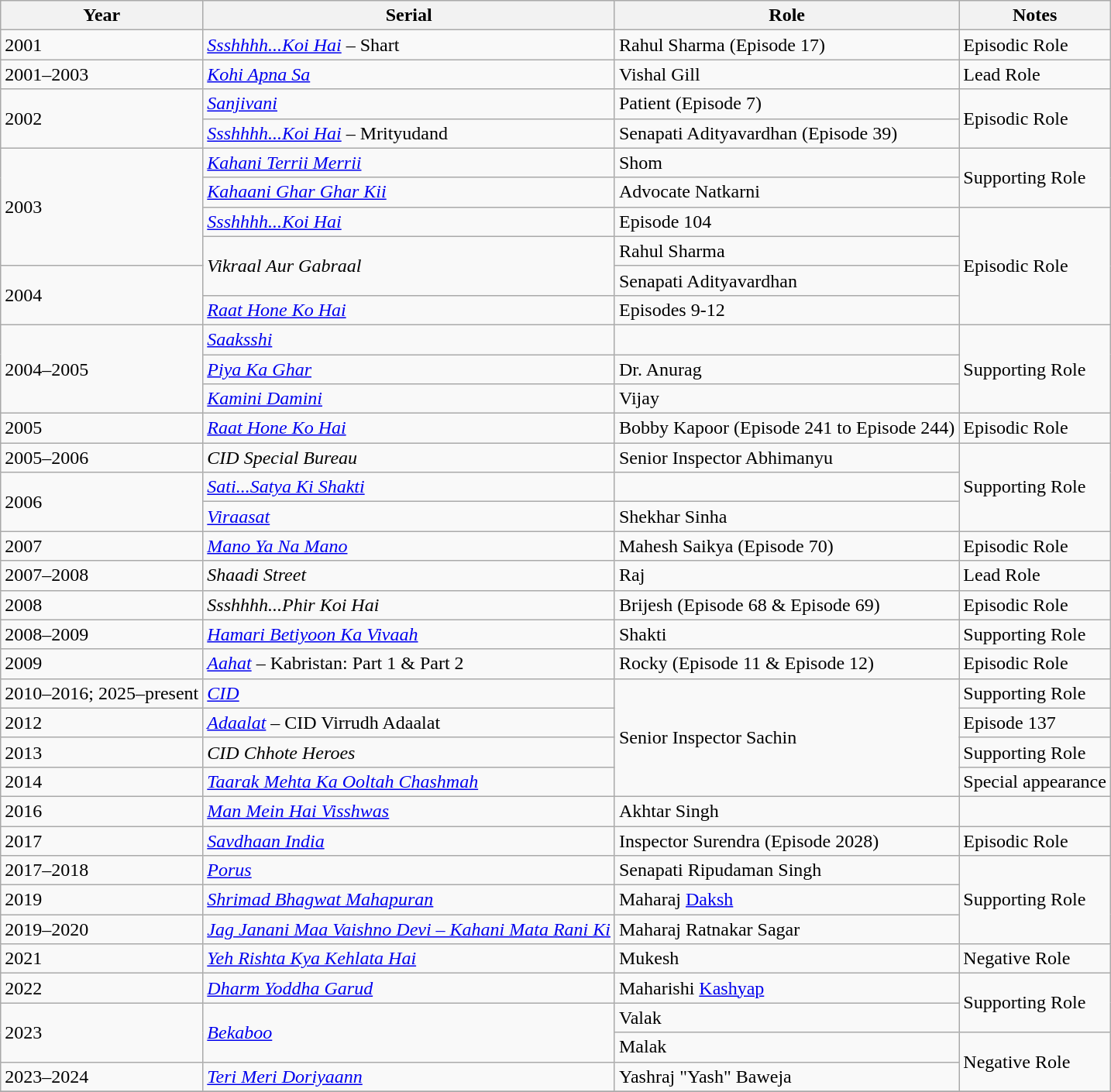<table class="wikitable sortable">
<tr>
<th>Year</th>
<th>Serial</th>
<th>Role</th>
<th>Notes</th>
</tr>
<tr>
<td>2001</td>
<td><em><a href='#'>Ssshhhh...Koi Hai</a></em> – Shart</td>
<td>Rahul Sharma (Episode 17)</td>
<td>Episodic Role</td>
</tr>
<tr>
<td>2001–2003</td>
<td><em><a href='#'>Kohi Apna Sa</a></em></td>
<td>Vishal Gill</td>
<td>Lead Role</td>
</tr>
<tr>
<td rowspan = "2">2002</td>
<td><em><a href='#'>Sanjivani</a></em></td>
<td>Patient (Episode 7)</td>
<td rowspan = "2">Episodic Role</td>
</tr>
<tr>
<td><em><a href='#'>Ssshhhh...Koi Hai</a></em> – Mrityudand</td>
<td>Senapati Adityavardhan (Episode 39)</td>
</tr>
<tr>
<td rowspan = "4">2003</td>
<td><em><a href='#'>Kahani Terrii Merrii</a></em></td>
<td>Shom</td>
<td rowspan = "2">Supporting Role</td>
</tr>
<tr>
<td><em><a href='#'>Kahaani Ghar Ghar Kii</a></em></td>
<td>Advocate Natkarni</td>
</tr>
<tr>
<td><em><a href='#'>Ssshhhh...Koi Hai</a></em></td>
<td>Episode 104</td>
<td rowspan = "4">Episodic Role</td>
</tr>
<tr>
<td rowspan = "2"><em>Vikraal Aur Gabraal</em></td>
<td>Rahul Sharma</td>
</tr>
<tr>
<td rowspan = "2">2004</td>
<td>Senapati Adityavardhan</td>
</tr>
<tr>
<td><em><a href='#'>Raat Hone Ko Hai</a></em></td>
<td>Episodes 9-12</td>
</tr>
<tr>
<td rowspan = "3">2004–2005</td>
<td><em><a href='#'>Saaksshi</a></em></td>
<td></td>
<td rowspan = "3">Supporting Role</td>
</tr>
<tr>
<td><em><a href='#'>Piya Ka Ghar</a></em></td>
<td>Dr. Anurag</td>
</tr>
<tr>
<td><em><a href='#'>Kamini Damini</a></em></td>
<td>Vijay</td>
</tr>
<tr>
<td>2005</td>
<td><em><a href='#'>Raat Hone Ko Hai</a></em></td>
<td>Bobby Kapoor (Episode 241 to Episode 244)</td>
<td>Episodic Role</td>
</tr>
<tr>
<td>2005–2006</td>
<td><em>CID Special Bureau</em></td>
<td>Senior Inspector Abhimanyu</td>
<td rowspan = "3">Supporting Role</td>
</tr>
<tr>
<td rowspan = "2">2006</td>
<td><em><a href='#'>Sati...Satya Ki Shakti</a></em></td>
<td></td>
</tr>
<tr>
<td><em><a href='#'>Viraasat</a></em></td>
<td>Shekhar Sinha</td>
</tr>
<tr>
<td>2007</td>
<td><em><a href='#'>Mano Ya Na Mano</a></em></td>
<td>Mahesh Saikya (Episode 70)</td>
<td>Episodic Role</td>
</tr>
<tr>
<td>2007–2008</td>
<td><em>Shaadi Street</em></td>
<td>Raj</td>
<td>Lead Role</td>
</tr>
<tr>
<td>2008</td>
<td><em>Ssshhhh...Phir Koi Hai</em></td>
<td>Brijesh (Episode 68 & Episode 69)</td>
<td>Episodic Role</td>
</tr>
<tr>
<td>2008–2009</td>
<td><em><a href='#'>Hamari Betiyoon Ka Vivaah</a></em></td>
<td>Shakti</td>
<td>Supporting Role</td>
</tr>
<tr>
<td>2009</td>
<td><em><a href='#'>Aahat</a></em> – Kabristan: Part 1 & Part 2</td>
<td>Rocky (Episode 11 & Episode 12)</td>
<td>Episodic Role</td>
</tr>
<tr>
<td>2010–2016; 2025–present</td>
<td><em><a href='#'>CID</a></em></td>
<td rowspan = "4">Senior Inspector Sachin</td>
<td>Supporting Role</td>
</tr>
<tr>
<td>2012</td>
<td><em><a href='#'>Adaalat</a></em> – CID Virrudh Adaalat</td>
<td>Episode 137</td>
</tr>
<tr>
<td>2013</td>
<td><em>CID Chhote Heroes</em></td>
<td>Supporting Role</td>
</tr>
<tr>
<td>2014</td>
<td><em><a href='#'>Taarak Mehta Ka Ooltah Chashmah</a></em></td>
<td>Special appearance</td>
</tr>
<tr>
<td>2016</td>
<td><em><a href='#'>Man Mein Hai Visshwas</a></em></td>
<td>Akhtar Singh</td>
<td></td>
</tr>
<tr>
<td>2017</td>
<td><em><a href='#'>Savdhaan India</a></em></td>
<td>Inspector Surendra (Episode 2028)</td>
<td>Episodic Role</td>
</tr>
<tr>
<td>2017–2018</td>
<td><em><a href='#'>Porus</a></em></td>
<td>Senapati Ripudaman Singh</td>
<td rowspan = "3">Supporting Role</td>
</tr>
<tr>
<td>2019</td>
<td><em><a href='#'>Shrimad Bhagwat Mahapuran</a></em></td>
<td>Maharaj <a href='#'> Daksh</a></td>
</tr>
<tr>
<td>2019–2020</td>
<td><em><a href='#'>Jag Janani Maa Vaishno Devi – Kahani Mata Rani Ki</a></em></td>
<td>Maharaj Ratnakar Sagar</td>
</tr>
<tr>
<td>2021</td>
<td><em><a href='#'>Yeh Rishta Kya Kehlata Hai</a></em></td>
<td>Mukesh</td>
<td>Negative Role</td>
</tr>
<tr>
<td>2022</td>
<td><em><a href='#'>Dharm Yoddha Garud</a></em></td>
<td>Maharishi <a href='#'> Kashyap</a></td>
<td rowspan = "2">Supporting Role</td>
</tr>
<tr>
<td rowspan = "2">2023</td>
<td rowspan = "2"><em><a href='#'>Bekaboo</a></em></td>
<td>Valak</td>
</tr>
<tr>
<td>Malak</td>
<td rowspan = "2">Negative Role</td>
</tr>
<tr>
<td>2023–2024</td>
<td><em><a href='#'>Teri Meri Doriyaann</a></em></td>
<td>Yashraj "Yash" Baweja</td>
</tr>
<tr>
</tr>
</table>
